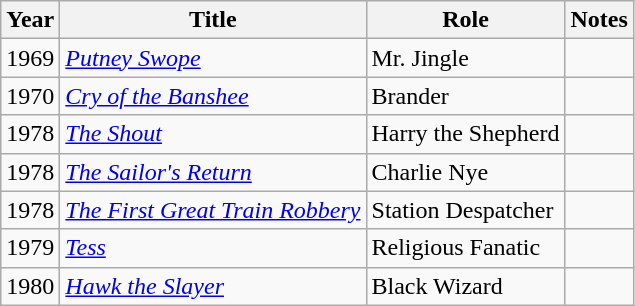<table class="wikitable">
<tr>
<th>Year</th>
<th>Title</th>
<th>Role</th>
<th>Notes</th>
</tr>
<tr>
<td>1969</td>
<td><em><a href='#'>Putney Swope</a></em></td>
<td>Mr. Jingle</td>
<td></td>
</tr>
<tr>
<td>1970</td>
<td><em><a href='#'>Cry of the Banshee</a></em></td>
<td>Brander</td>
<td></td>
</tr>
<tr>
<td>1978</td>
<td><em><a href='#'>The Shout</a></em></td>
<td>Harry the Shepherd</td>
<td></td>
</tr>
<tr>
<td>1978</td>
<td><em><a href='#'>The Sailor's Return</a></em></td>
<td>Charlie Nye</td>
<td></td>
</tr>
<tr>
<td>1978</td>
<td><em><a href='#'>The First Great Train Robbery</a></em></td>
<td>Station Despatcher</td>
<td></td>
</tr>
<tr>
<td>1979</td>
<td><em><a href='#'>Tess</a></em></td>
<td>Religious Fanatic</td>
<td></td>
</tr>
<tr>
<td>1980</td>
<td><em><a href='#'>Hawk the Slayer</a></em></td>
<td>Black Wizard</td>
<td></td>
</tr>
</table>
